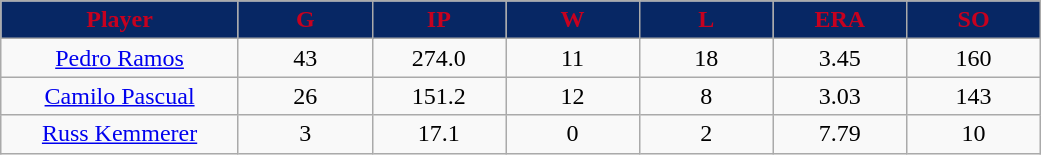<table class="wikitable sortable">
<tr>
<th style="background:#072764;color:#c6011f;" width="16%">Player</th>
<th style="background:#072764;color:#c6011f;" width="9%">G</th>
<th style="background:#072764;color:#c6011f;" width="9%">IP</th>
<th style="background:#072764;color:#c6011f;" width="9%">W</th>
<th style="background:#072764;color:#c6011f;" width="9%">L</th>
<th style="background:#072764;color:#c6011f;" width="9%">ERA</th>
<th style="background:#072764;color:#c6011f;" width="9%">SO</th>
</tr>
<tr align="center">
<td><a href='#'>Pedro Ramos</a></td>
<td>43</td>
<td>274.0</td>
<td>11</td>
<td>18</td>
<td>3.45</td>
<td>160</td>
</tr>
<tr align=center>
<td><a href='#'>Camilo Pascual</a></td>
<td>26</td>
<td>151.2</td>
<td>12</td>
<td>8</td>
<td>3.03</td>
<td>143</td>
</tr>
<tr align=center>
<td><a href='#'>Russ Kemmerer</a></td>
<td>3</td>
<td>17.1</td>
<td>0</td>
<td>2</td>
<td>7.79</td>
<td>10</td>
</tr>
</table>
